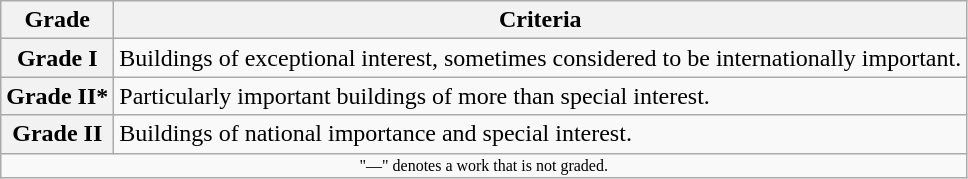<table class="wikitable" border="1">
<tr>
<th>Grade</th>
<th>Criteria</th>
</tr>
<tr>
<th>Grade I</th>
<td>Buildings of exceptional interest, sometimes considered to be internationally important.</td>
</tr>
<tr>
<th>Grade II*</th>
<td>Particularly important buildings of more than special interest.</td>
</tr>
<tr>
<th>Grade II</th>
<td>Buildings of national importance and special interest.</td>
</tr>
<tr>
<td align="center" colspan="14" style="font-size: 8pt">"—" denotes a work that is not graded.</td>
</tr>
</table>
